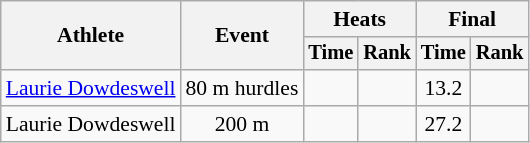<table class="wikitable" style="font-size:90%;text-align:center">
<tr>
<th rowspan="2">Athlete</th>
<th rowspan="2">Event</th>
<th colspan="2">Heats</th>
<th colspan="2">Final</th>
</tr>
<tr style="font-size:95%">
<th>Time</th>
<th>Rank</th>
<th>Time</th>
<th>Rank</th>
</tr>
<tr>
<td align="left"><a href='#'>Laurie Dowdeswell</a></td>
<td align="left">80 m hurdles</td>
<td></td>
<td></td>
<td>13.2</td>
<td></td>
</tr>
<tr>
<td>Laurie Dowdeswell</td>
<td>200 m</td>
<td></td>
<td></td>
<td>27.2</td>
<td></td>
</tr>
</table>
